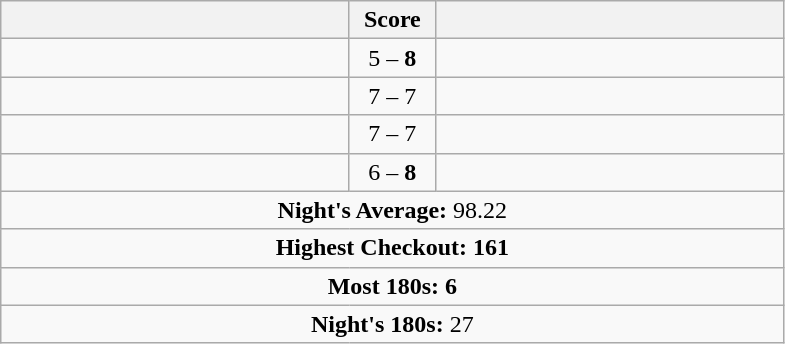<table class=wikitable style="text-align:center">
<tr>
<th width=225></th>
<th width=50>Score</th>
<th width=225></th>
</tr>
<tr align=left>
<td align=right></td>
<td align=center>5 – <strong>8</strong></td>
<td></td>
</tr>
<tr align=left>
<td align=right></td>
<td align=center>7 – 7</td>
<td></td>
</tr>
<tr align=left>
<td align=right></td>
<td align=center>7 – 7</td>
<td></td>
</tr>
<tr align=left>
<td align=right></td>
<td align=center>6 – <strong>8</strong></td>
<td></td>
</tr>
<tr align=center>
<td colspan="3"><strong>Night's Average:</strong> 98.22</td>
</tr>
<tr align=center>
<td colspan="3"><strong>Highest Checkout:</strong>  <strong>161</strong></td>
</tr>
<tr align=center>
<td colspan="3"><strong>Most 180s:</strong>  <strong>6</strong></td>
</tr>
<tr align=center>
<td colspan="3"><strong>Night's 180s:</strong> 27</td>
</tr>
</table>
